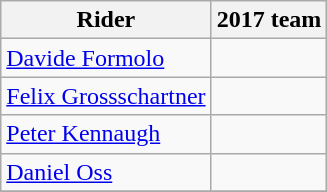<table class="wikitable">
<tr>
<th>Rider</th>
<th>2017 team</th>
</tr>
<tr>
<td><a href='#'>Davide Formolo</a></td>
<td></td>
</tr>
<tr>
<td><a href='#'>Felix Grossschartner</a></td>
<td></td>
</tr>
<tr>
<td><a href='#'>Peter Kennaugh</a></td>
<td></td>
</tr>
<tr>
<td><a href='#'>Daniel Oss</a></td>
<td></td>
</tr>
<tr>
</tr>
</table>
